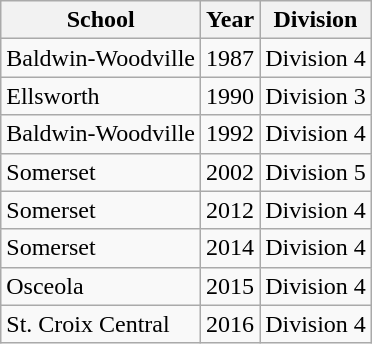<table class="wikitable">
<tr>
<th>School</th>
<th>Year</th>
<th>Division</th>
</tr>
<tr>
<td>Baldwin-Woodville</td>
<td>1987</td>
<td>Division 4</td>
</tr>
<tr>
<td>Ellsworth</td>
<td>1990</td>
<td>Division 3</td>
</tr>
<tr>
<td>Baldwin-Woodville</td>
<td>1992</td>
<td>Division 4</td>
</tr>
<tr>
<td>Somerset</td>
<td>2002</td>
<td>Division 5</td>
</tr>
<tr>
<td>Somerset</td>
<td>2012</td>
<td>Division 4</td>
</tr>
<tr>
<td>Somerset</td>
<td>2014</td>
<td>Division 4</td>
</tr>
<tr>
<td>Osceola</td>
<td>2015</td>
<td>Division 4</td>
</tr>
<tr>
<td>St. Croix Central</td>
<td>2016</td>
<td>Division 4</td>
</tr>
</table>
